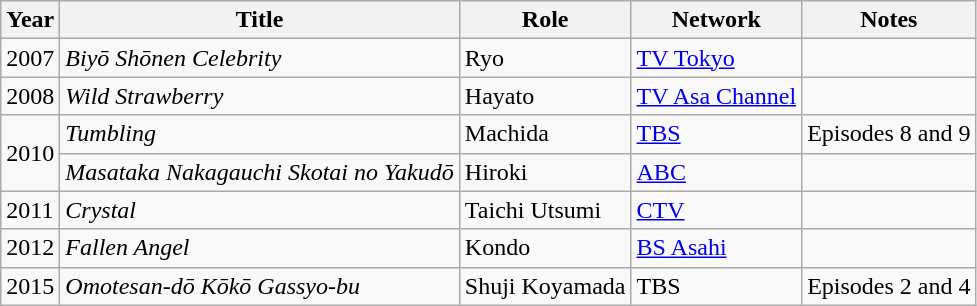<table class="wikitable">
<tr>
<th>Year</th>
<th>Title</th>
<th>Role</th>
<th>Network</th>
<th>Notes</th>
</tr>
<tr>
<td>2007</td>
<td><em>Biyō Shōnen Celebrity</em></td>
<td>Ryo</td>
<td><a href='#'>TV Tokyo</a></td>
<td></td>
</tr>
<tr>
<td>2008</td>
<td><em>Wild Strawberry</em></td>
<td>Hayato</td>
<td><a href='#'>TV Asa Channel</a></td>
<td></td>
</tr>
<tr>
<td rowspan="2">2010</td>
<td><em>Tumbling</em></td>
<td>Machida</td>
<td><a href='#'>TBS</a></td>
<td>Episodes 8 and 9</td>
</tr>
<tr>
<td><em>Masataka Nakagauchi Skotai no Yakudō</em></td>
<td>Hiroki</td>
<td><a href='#'>ABC</a></td>
<td></td>
</tr>
<tr>
<td>2011</td>
<td><em>Crystal</em></td>
<td>Taichi Utsumi</td>
<td><a href='#'>CTV</a></td>
<td></td>
</tr>
<tr>
<td>2012</td>
<td><em>Fallen Angel</em></td>
<td>Kondo</td>
<td><a href='#'>BS Asahi</a></td>
<td></td>
</tr>
<tr>
<td>2015</td>
<td><em>Omotesan-dō Kōkō Gassyo-bu</em></td>
<td>Shuji Koyamada</td>
<td>TBS</td>
<td>Episodes 2 and 4</td>
</tr>
</table>
